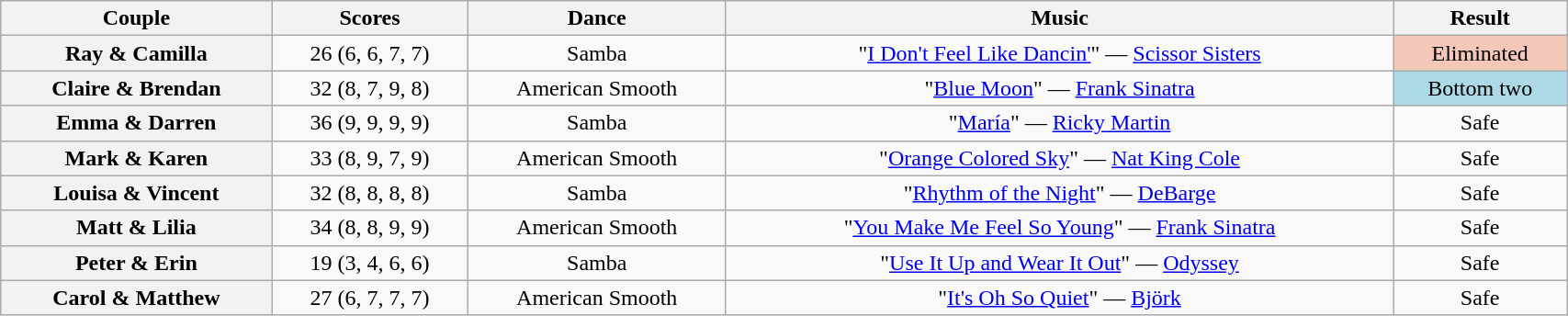<table class="wikitable sortable" style="text-align:center; width:90%">
<tr>
<th scope="col">Couple</th>
<th scope="col">Scores</th>
<th scope="col" class="unsortable">Dance</th>
<th scope="col" class="unsortable">Music</th>
<th scope="col" class="unsortable">Result</th>
</tr>
<tr>
<th scope="row">Ray & Camilla</th>
<td>26 (6, 6, 7, 7)</td>
<td>Samba</td>
<td>"<a href='#'>I Don't Feel Like Dancin'</a>" — <a href='#'>Scissor Sisters</a></td>
<td bgcolor="f4c7b8">Eliminated</td>
</tr>
<tr>
<th scope="row">Claire & Brendan</th>
<td>32 (8, 7, 9, 8)</td>
<td>American Smooth</td>
<td>"<a href='#'>Blue Moon</a>" — <a href='#'>Frank Sinatra</a></td>
<td bgcolor="lightblue">Bottom two</td>
</tr>
<tr>
<th scope="row">Emma & Darren</th>
<td>36 (9, 9, 9, 9)</td>
<td>Samba</td>
<td>"<a href='#'>María</a>" — <a href='#'>Ricky Martin</a></td>
<td>Safe</td>
</tr>
<tr>
<th scope="row">Mark & Karen</th>
<td>33 (8, 9, 7, 9)</td>
<td>American Smooth</td>
<td>"<a href='#'>Orange Colored Sky</a>" — <a href='#'>Nat King Cole</a></td>
<td>Safe</td>
</tr>
<tr>
<th scope="row">Louisa & Vincent</th>
<td>32 (8, 8, 8, 8)</td>
<td>Samba</td>
<td>"<a href='#'>Rhythm of the Night</a>" — <a href='#'>DeBarge</a></td>
<td>Safe</td>
</tr>
<tr>
<th scope="row">Matt & Lilia</th>
<td>34 (8, 8, 9, 9)</td>
<td>American Smooth</td>
<td>"<a href='#'>You Make Me Feel So Young</a>" — <a href='#'>Frank Sinatra</a></td>
<td>Safe</td>
</tr>
<tr>
<th scope="row">Peter & Erin</th>
<td>19 (3, 4, 6, 6)</td>
<td>Samba</td>
<td>"<a href='#'>Use It Up and Wear It Out</a>" — <a href='#'>Odyssey</a></td>
<td>Safe</td>
</tr>
<tr>
<th scope="row">Carol & Matthew</th>
<td>27 (6, 7, 7, 7)</td>
<td>American Smooth</td>
<td>"<a href='#'>It's Oh So Quiet</a>" — <a href='#'>Björk</a></td>
<td>Safe</td>
</tr>
</table>
